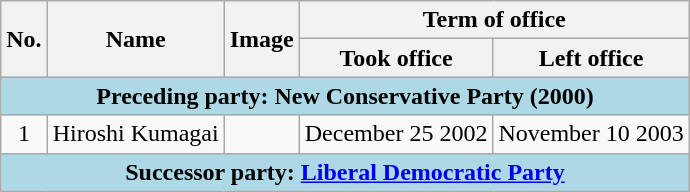<table class="wikitable"  style="text-align:center">
<tr>
<th rowspan=2>No.</th>
<th rowspan=2>Name</th>
<th rowspan="2">Image</th>
<th colspan=2>Term of office</th>
</tr>
<tr>
<th>Took office</th>
<th>Left office</th>
</tr>
<tr>
<td style="background:lightblue;" colspan="5"><strong>Preceding party: New Conservative Party (2000)</strong></td>
</tr>
<tr>
<td>1</td>
<td>Hiroshi Kumagai</td>
<td></td>
<td>December 25 2002</td>
<td>November 10 2003</td>
</tr>
<tr>
<td style="background:lightblue;" colspan="5"><strong>Successor party: <a href='#'>Liberal Democratic Party</a></strong></td>
</tr>
</table>
